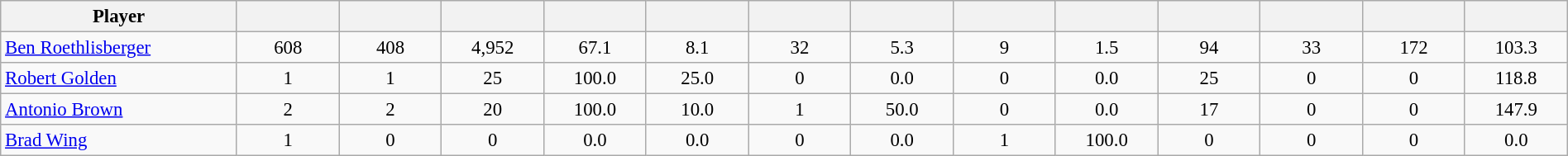<table class="wikitable" style="text-align:center; width:100%; font-size:95%;">
<tr>
<th width="15%">Player</th>
<th width="6.5%"></th>
<th width="6.5%"></th>
<th width="6.5%"></th>
<th width="6.5%"></th>
<th width="6.5%"></th>
<th width="6.5%"></th>
<th width="6.5%"></th>
<th width="6.5%"></th>
<th width="6.5%"></th>
<th width="6.5%"></th>
<th width="6.5%"></th>
<th width="6.5%"></th>
<th width="6.5%"></th>
</tr>
<tr>
<td align=left><a href='#'>Ben Roethlisberger</a></td>
<td>608</td>
<td>408</td>
<td>4,952</td>
<td>67.1</td>
<td>8.1</td>
<td>32</td>
<td>5.3</td>
<td>9</td>
<td>1.5</td>
<td>94</td>
<td>33</td>
<td>172</td>
<td>103.3</td>
</tr>
<tr>
<td align=left><a href='#'>Robert Golden</a></td>
<td>1</td>
<td>1</td>
<td>25</td>
<td>100.0</td>
<td>25.0</td>
<td>0</td>
<td>0.0</td>
<td>0</td>
<td>0.0</td>
<td>25</td>
<td>0</td>
<td>0</td>
<td>118.8</td>
</tr>
<tr>
<td align=left><a href='#'>Antonio Brown</a></td>
<td>2</td>
<td>2</td>
<td>20</td>
<td>100.0</td>
<td>10.0</td>
<td>1</td>
<td>50.0</td>
<td>0</td>
<td>0.0</td>
<td>17</td>
<td>0</td>
<td>0</td>
<td>147.9</td>
</tr>
<tr>
<td align=left><a href='#'>Brad Wing</a></td>
<td>1</td>
<td>0</td>
<td>0</td>
<td>0.0</td>
<td>0.0</td>
<td>0</td>
<td>0.0</td>
<td>1</td>
<td>100.0</td>
<td>0</td>
<td>0</td>
<td>0</td>
<td>0.0</td>
</tr>
</table>
